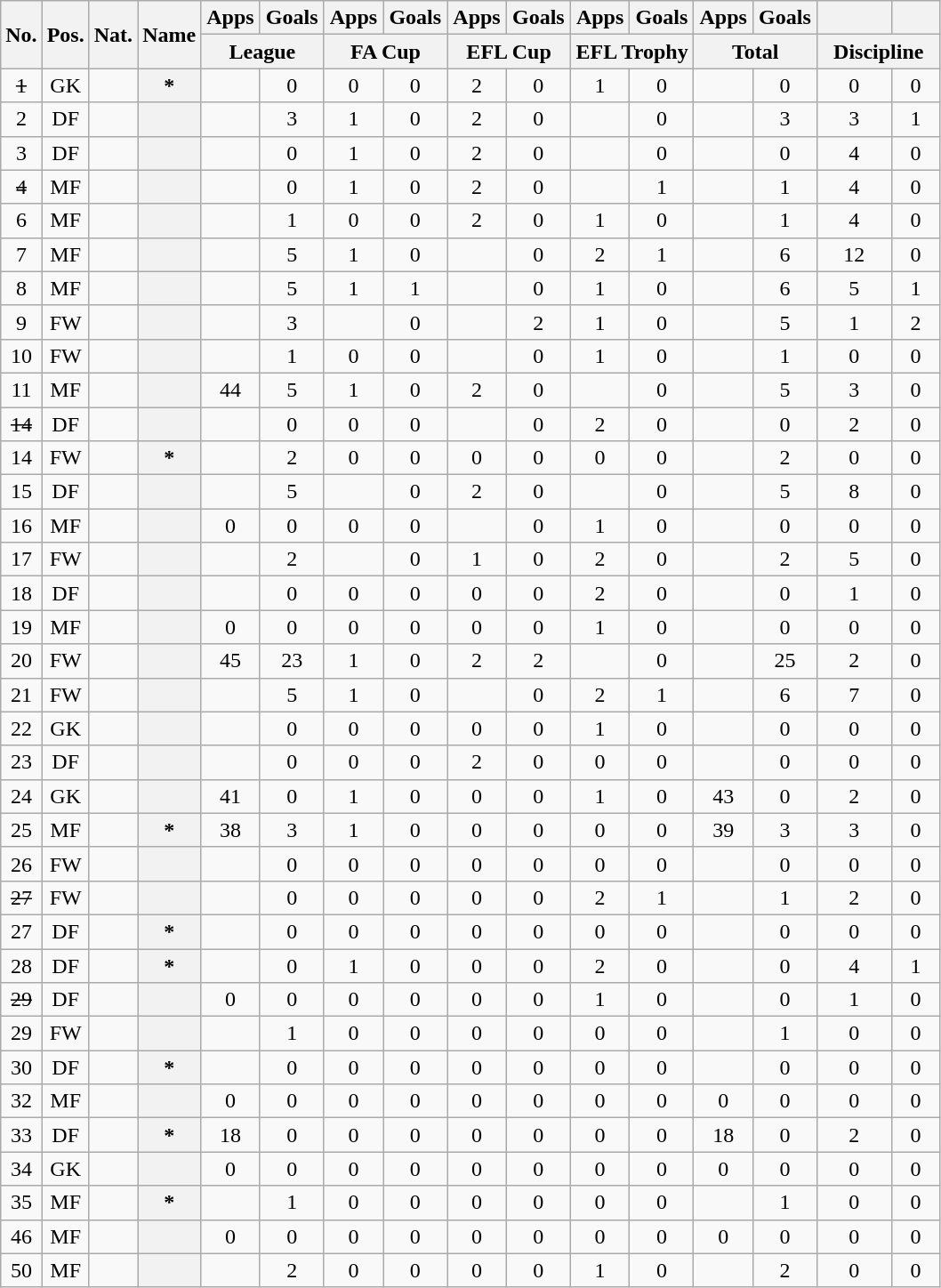<table class="wikitable sortable plainrowheaders" style="text-align:center">
<tr>
<th scope="col" rowspan="2">No.</th>
<th scope="col" rowspan="2">Pos.</th>
<th scope="col" rowspan="2">Nat.</th>
<th scope="col" rowspan="2">Name</th>
<th scope="col">Apps</th>
<th scope="col">Goals</th>
<th scope="col">Apps</th>
<th scope="col">Goals</th>
<th scope="col">Apps</th>
<th scope="col">Goals</th>
<th scope="col">Apps</th>
<th scope="col">Goals</th>
<th scope="col">Apps</th>
<th scope="col">Goals</th>
<th scope="col"></th>
<th scope="col"></th>
</tr>
<tr class="unsortable">
<th colspan="2" width="85">League</th>
<th colspan="2" width="85">FA Cup</th>
<th colspan="2" width="85">EFL Cup</th>
<th colspan="2" width="85">EFL Trophy</th>
<th colspan="2" width="85">Total</th>
<th colspan="2" width="85">Discipline</th>
</tr>
<tr>
<td><s>1</s> </td>
<td>GK</td>
<td></td>
<th scope="row"><em></em> *</th>
<td></td>
<td>0</td>
<td>0</td>
<td>0</td>
<td>2</td>
<td>0</td>
<td>1</td>
<td>0</td>
<td></td>
<td>0</td>
<td>0</td>
<td>0</td>
</tr>
<tr>
<td>2</td>
<td>DF</td>
<td></td>
<th scope="row"></th>
<td></td>
<td>3</td>
<td>1</td>
<td>0</td>
<td>2</td>
<td>0</td>
<td></td>
<td>0</td>
<td></td>
<td>3</td>
<td>3</td>
<td>1</td>
</tr>
<tr>
<td>3</td>
<td>DF</td>
<td></td>
<th scope="row"></th>
<td></td>
<td>0</td>
<td>1</td>
<td>0</td>
<td>2</td>
<td>0</td>
<td></td>
<td>0</td>
<td></td>
<td>0</td>
<td>4</td>
<td>0</td>
</tr>
<tr>
<td><s>4</s> </td>
<td>MF</td>
<td></td>
<th scope="row"></th>
<td></td>
<td>0</td>
<td>1</td>
<td>0</td>
<td>2</td>
<td>0</td>
<td></td>
<td>1</td>
<td></td>
<td>1</td>
<td>4</td>
<td>0</td>
</tr>
<tr>
<td>6</td>
<td>MF</td>
<td></td>
<th scope="row"></th>
<td></td>
<td>1</td>
<td>0</td>
<td>0</td>
<td>2</td>
<td>0</td>
<td>1</td>
<td>0</td>
<td></td>
<td>1</td>
<td>4</td>
<td>0</td>
</tr>
<tr>
<td>7</td>
<td>MF</td>
<td></td>
<th scope="row"></th>
<td></td>
<td>5</td>
<td>1</td>
<td>0</td>
<td></td>
<td>0</td>
<td>2</td>
<td>1</td>
<td></td>
<td>6</td>
<td>12</td>
<td>0</td>
</tr>
<tr>
<td>8</td>
<td>MF</td>
<td></td>
<th scope="row"></th>
<td></td>
<td>5</td>
<td>1</td>
<td>1</td>
<td></td>
<td>0</td>
<td>1</td>
<td>0</td>
<td></td>
<td>6</td>
<td>5</td>
<td>1</td>
</tr>
<tr>
<td>9</td>
<td>FW</td>
<td></td>
<th scope="row"></th>
<td></td>
<td>3</td>
<td></td>
<td>0</td>
<td></td>
<td>2</td>
<td>1</td>
<td>0</td>
<td></td>
<td>5</td>
<td>1</td>
<td>2</td>
</tr>
<tr>
<td>10</td>
<td>FW</td>
<td></td>
<th scope="row"></th>
<td></td>
<td>1</td>
<td>0</td>
<td>0</td>
<td></td>
<td>0</td>
<td>1</td>
<td>0</td>
<td></td>
<td>1</td>
<td>0</td>
<td>0</td>
</tr>
<tr>
<td>11</td>
<td>MF</td>
<td></td>
<th scope="row"></th>
<td>44</td>
<td>5</td>
<td>1</td>
<td>0</td>
<td>2</td>
<td>0</td>
<td></td>
<td>0</td>
<td></td>
<td>5</td>
<td>3</td>
<td>0</td>
</tr>
<tr>
<td><s>14</s> </td>
<td>DF</td>
<td></td>
<th scope="row"></th>
<td></td>
<td>0</td>
<td>0</td>
<td>0</td>
<td></td>
<td>0</td>
<td>2</td>
<td>0</td>
<td></td>
<td>0</td>
<td>2</td>
<td>0</td>
</tr>
<tr>
<td>14</td>
<td>FW</td>
<td></td>
<th scope="row"><em></em> *</th>
<td></td>
<td>2</td>
<td>0</td>
<td>0</td>
<td>0</td>
<td>0</td>
<td>0</td>
<td>0</td>
<td></td>
<td>2</td>
<td>0</td>
<td>0</td>
</tr>
<tr>
<td>15</td>
<td>DF</td>
<td></td>
<th scope="row"></th>
<td></td>
<td>5</td>
<td></td>
<td>0</td>
<td>2</td>
<td>0</td>
<td></td>
<td>0</td>
<td></td>
<td>5</td>
<td>8</td>
<td>0</td>
</tr>
<tr>
<td>16</td>
<td>MF</td>
<td></td>
<th scope="row"></th>
<td>0</td>
<td>0</td>
<td>0</td>
<td>0</td>
<td></td>
<td>0</td>
<td>1</td>
<td>0</td>
<td></td>
<td>0</td>
<td>0</td>
<td>0</td>
</tr>
<tr>
<td>17</td>
<td>FW</td>
<td></td>
<th scope="row"></th>
<td></td>
<td>2</td>
<td></td>
<td>0</td>
<td>1</td>
<td>0</td>
<td>2</td>
<td>0</td>
<td></td>
<td>2</td>
<td>5</td>
<td>0</td>
</tr>
<tr>
<td>18</td>
<td>DF</td>
<td></td>
<th scope="row"></th>
<td></td>
<td>0</td>
<td>0</td>
<td>0</td>
<td>0</td>
<td>0</td>
<td>2</td>
<td>0</td>
<td></td>
<td>0</td>
<td>1</td>
<td>0</td>
</tr>
<tr>
<td>19</td>
<td>MF</td>
<td></td>
<th scope="row"></th>
<td>0</td>
<td>0</td>
<td>0</td>
<td>0</td>
<td>0</td>
<td>0</td>
<td>1</td>
<td>0</td>
<td></td>
<td>0</td>
<td>0</td>
<td>0</td>
</tr>
<tr>
<td>20</td>
<td>FW</td>
<td></td>
<th scope="row"></th>
<td>45</td>
<td>23</td>
<td>1</td>
<td>0</td>
<td>2</td>
<td>2</td>
<td></td>
<td>0</td>
<td></td>
<td>25</td>
<td>2</td>
<td>0</td>
</tr>
<tr>
<td>21</td>
<td>FW</td>
<td></td>
<th scope="row"></th>
<td></td>
<td>5</td>
<td>1</td>
<td>0</td>
<td></td>
<td>0</td>
<td>2</td>
<td>1</td>
<td></td>
<td>6</td>
<td>7</td>
<td>0</td>
</tr>
<tr>
<td>22</td>
<td>GK</td>
<td></td>
<th scope="row"></th>
<td></td>
<td>0</td>
<td>0</td>
<td>0</td>
<td>0</td>
<td>0</td>
<td>1</td>
<td>0</td>
<td></td>
<td>0</td>
<td>0</td>
<td>0</td>
</tr>
<tr>
<td>23</td>
<td>DF</td>
<td></td>
<th scope="row"></th>
<td></td>
<td>0</td>
<td>0</td>
<td>0</td>
<td>2</td>
<td>0</td>
<td>0</td>
<td>0</td>
<td></td>
<td>0</td>
<td>0</td>
<td>0</td>
</tr>
<tr>
<td>24</td>
<td>GK</td>
<td></td>
<th scope="row"></th>
<td>41</td>
<td>0</td>
<td>1</td>
<td>0</td>
<td>0</td>
<td>0</td>
<td>1</td>
<td>0</td>
<td>43</td>
<td>0</td>
<td>2</td>
<td>0</td>
</tr>
<tr>
<td>25</td>
<td>MF</td>
<td></td>
<th scope="row"><em></em> *</th>
<td>38</td>
<td>3</td>
<td>1</td>
<td>0</td>
<td>0</td>
<td>0</td>
<td>0</td>
<td>0</td>
<td>39</td>
<td>3</td>
<td>3</td>
<td>0</td>
</tr>
<tr>
<td>26</td>
<td>FW</td>
<td></td>
<th scope="row"></th>
<td></td>
<td>0</td>
<td>0</td>
<td>0</td>
<td>0</td>
<td>0</td>
<td>0</td>
<td>0</td>
<td></td>
<td>0</td>
<td>0</td>
<td>0</td>
</tr>
<tr>
<td><s>27</s> </td>
<td>FW</td>
<td></td>
<th scope="row"><em></em></th>
<td></td>
<td>0</td>
<td>0</td>
<td>0</td>
<td>0</td>
<td>0</td>
<td>2</td>
<td>1</td>
<td></td>
<td>1</td>
<td>2</td>
<td>0</td>
</tr>
<tr>
<td>27</td>
<td>DF</td>
<td></td>
<th scope="row"><em></em> *</th>
<td></td>
<td>0</td>
<td>0</td>
<td>0</td>
<td>0</td>
<td>0</td>
<td>0</td>
<td>0</td>
<td></td>
<td>0</td>
<td>0</td>
<td>0</td>
</tr>
<tr>
<td>28</td>
<td>DF</td>
<td></td>
<th scope="row"><em></em> *</th>
<td></td>
<td>0</td>
<td>1</td>
<td>0</td>
<td>0</td>
<td>0</td>
<td>2</td>
<td>0</td>
<td></td>
<td>0</td>
<td>4</td>
<td>1</td>
</tr>
<tr>
<td><s>29</s> </td>
<td>DF</td>
<td></td>
<th scope="row"></th>
<td>0</td>
<td>0</td>
<td>0</td>
<td>0</td>
<td>0</td>
<td>0</td>
<td>1</td>
<td>0</td>
<td></td>
<td>0</td>
<td>1</td>
<td>0</td>
</tr>
<tr>
<td>29</td>
<td>FW</td>
<td></td>
<th scope="row"></th>
<td></td>
<td>1</td>
<td>0</td>
<td>0</td>
<td>0</td>
<td>0</td>
<td>0</td>
<td>0</td>
<td></td>
<td>1</td>
<td>0</td>
<td>0</td>
</tr>
<tr>
<td>30</td>
<td>DF</td>
<td></td>
<th scope="row"><em></em> *</th>
<td></td>
<td>0</td>
<td>0</td>
<td>0</td>
<td>0</td>
<td>0</td>
<td>0</td>
<td>0</td>
<td></td>
<td>0</td>
<td>0</td>
<td>0</td>
</tr>
<tr>
<td>32</td>
<td>MF</td>
<td></td>
<th scope="row"></th>
<td>0</td>
<td>0</td>
<td>0</td>
<td>0</td>
<td>0</td>
<td>0</td>
<td>0</td>
<td>0</td>
<td>0</td>
<td>0</td>
<td>0</td>
<td>0</td>
</tr>
<tr>
<td>33</td>
<td>DF</td>
<td></td>
<th scope="row"><em></em> *</th>
<td>18</td>
<td>0</td>
<td>0</td>
<td>0</td>
<td>0</td>
<td>0</td>
<td>0</td>
<td>0</td>
<td>18</td>
<td>0</td>
<td>2</td>
<td>0</td>
</tr>
<tr>
<td>34</td>
<td>GK</td>
<td></td>
<th scope="row"></th>
<td>0</td>
<td>0</td>
<td>0</td>
<td>0</td>
<td>0</td>
<td>0</td>
<td>0</td>
<td>0</td>
<td>0</td>
<td>0</td>
<td>0</td>
<td>0</td>
</tr>
<tr>
<td>35</td>
<td>MF</td>
<td></td>
<th scope="row"><em></em> *</th>
<td></td>
<td>1</td>
<td>0</td>
<td>0</td>
<td>0</td>
<td>0</td>
<td>0</td>
<td>0</td>
<td></td>
<td>1</td>
<td>0</td>
<td>0</td>
</tr>
<tr>
<td>46</td>
<td>MF</td>
<td></td>
<th scope="row"></th>
<td>0</td>
<td>0</td>
<td>0</td>
<td>0</td>
<td>0</td>
<td>0</td>
<td>0</td>
<td>0</td>
<td>0</td>
<td>0</td>
<td>0</td>
<td>0</td>
</tr>
<tr>
<td>50</td>
<td>MF</td>
<td></td>
<th scope="row"></th>
<td></td>
<td>2</td>
<td>0</td>
<td>0</td>
<td>0</td>
<td>0</td>
<td>1</td>
<td>0</td>
<td></td>
<td>2</td>
<td>0</td>
<td>0</td>
</tr>
</table>
